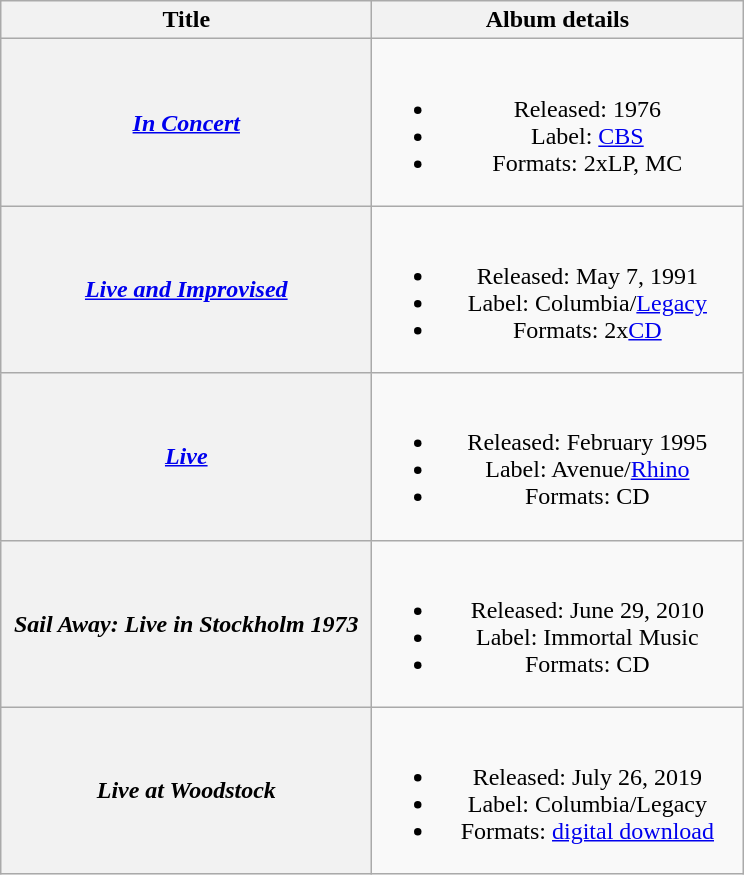<table class="wikitable plainrowheaders" style="text-align:center;">
<tr>
<th scope="col" style="width:15em;">Title</th>
<th scope="col" style="width:15em;">Album details</th>
</tr>
<tr>
<th scope="row"><em><a href='#'>In Concert</a></em></th>
<td><br><ul><li>Released: 1976</li><li>Label: <a href='#'>CBS</a></li><li>Formats: 2xLP, MC</li></ul></td>
</tr>
<tr>
<th scope="row"><em><a href='#'>Live and Improvised</a></em></th>
<td><br><ul><li>Released: May 7, 1991</li><li>Label: Columbia/<a href='#'>Legacy</a></li><li>Formats: 2x<a href='#'>CD</a></li></ul></td>
</tr>
<tr>
<th scope="row"><em><a href='#'>Live</a></em></th>
<td><br><ul><li>Released: February 1995</li><li>Label: Avenue/<a href='#'>Rhino</a></li><li>Formats: CD</li></ul></td>
</tr>
<tr>
<th scope="row"><em>Sail Away: Live in Stockholm 1973</em></th>
<td><br><ul><li>Released: June 29, 2010</li><li>Label: Immortal Music</li><li>Formats: CD</li></ul></td>
</tr>
<tr>
<th scope="row"><em>Live at Woodstock</em></th>
<td><br><ul><li>Released: July 26, 2019</li><li>Label: Columbia/Legacy</li><li>Formats: <a href='#'>digital download</a></li></ul></td>
</tr>
</table>
